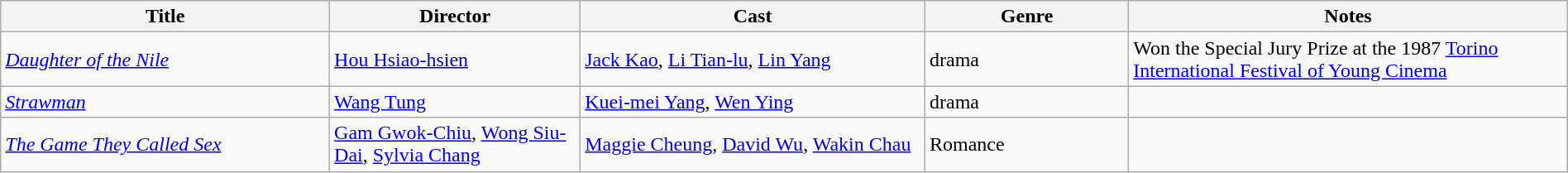<table class="wikitable" width= "100%">
<tr>
<th width=21%>Title</th>
<th width=16%>Director</th>
<th width=22%>Cast</th>
<th width=13%>Genre</th>
<th width=28%>Notes</th>
</tr>
<tr>
<td><em><a href='#'>Daughter of the Nile</a></em></td>
<td><a href='#'>Hou Hsiao-hsien</a></td>
<td><a href='#'>Jack Kao</a>, <a href='#'>Li Tian-lu</a>, <a href='#'>Lin Yang</a></td>
<td>drama</td>
<td>Won the Special Jury Prize at the 1987 <a href='#'>Torino International Festival of Young Cinema</a></td>
</tr>
<tr>
<td><em><a href='#'>Strawman</a></em></td>
<td><a href='#'>Wang Tung</a></td>
<td><a href='#'>Kuei-mei Yang</a>, <a href='#'>Wen Ying</a></td>
<td>drama</td>
<td></td>
</tr>
<tr>
<td><em><a href='#'>The Game They Called Sex</a></em></td>
<td><a href='#'>Gam Gwok-Chiu</a>, <a href='#'>Wong Siu-Dai</a>, <a href='#'>Sylvia Chang</a></td>
<td><a href='#'>Maggie Cheung</a>, <a href='#'>David Wu</a>, <a href='#'>Wakin Chau</a></td>
<td>Romance</td>
<td></td>
</tr>
</table>
